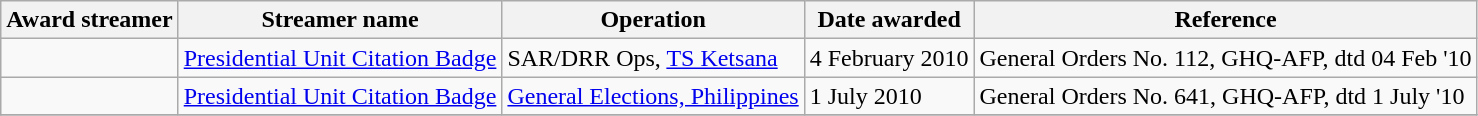<table class="wikitable">
<tr>
<th>Award streamer</th>
<th>Streamer name</th>
<th>Operation</th>
<th>Date awarded</th>
<th>Reference</th>
</tr>
<tr>
<td></td>
<td><a href='#'>Presidential Unit Citation Badge</a></td>
<td>SAR/DRR Ops, <a href='#'>TS Ketsana</a></td>
<td>4 February 2010</td>
<td>General Orders No. 112, GHQ-AFP, dtd 04 Feb '10</td>
</tr>
<tr>
<td></td>
<td><a href='#'>Presidential Unit Citation Badge</a></td>
<td><a href='#'>General Elections, Philippines</a></td>
<td>1 July 2010</td>
<td>General Orders No. 641, GHQ-AFP, dtd 1 July '10</td>
</tr>
<tr>
</tr>
</table>
